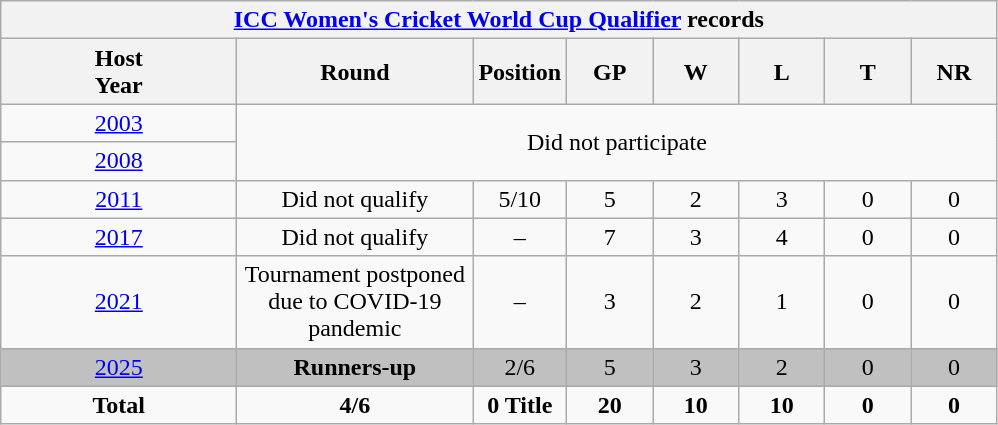<table class="wikitable" style="text-align: center; width=900px;">
<tr>
<th colspan=9><a href='#'>ICC Women's Cricket World Cup Qualifier</a> records</th>
</tr>
<tr>
<th width=150>Host<br>Year</th>
<th width=150>Round</th>
<th width=50>Position</th>
<th width=50>GP</th>
<th width=50>W</th>
<th width=50>L</th>
<th width=50>T</th>
<th width=50>NR</th>
</tr>
<tr>
<td> <a href='#'>2003</a></td>
<td colspan=8 rowspan=2>Did not participate</td>
</tr>
<tr>
<td> <a href='#'>2008</a></td>
</tr>
<tr>
<td> <a href='#'>2011</a></td>
<td>Did not qualify</td>
<td>5/10</td>
<td>5</td>
<td>2</td>
<td>3</td>
<td>0</td>
<td>0</td>
</tr>
<tr>
<td> <a href='#'>2017</a></td>
<td>Did not qualify</td>
<td>–</td>
<td>7</td>
<td>3</td>
<td>4</td>
<td>0</td>
<td>0</td>
</tr>
<tr>
<td> <a href='#'>2021</a></td>
<td>Tournament postponed due to COVID-19 pandemic</td>
<td>–</td>
<td>3</td>
<td>2</td>
<td>1</td>
<td>0</td>
<td>0</td>
</tr>
<tr style="background:silver;">
<td> <a href='#'>2025</a></td>
<td><strong>Runners-up</strong></td>
<td>2/6</td>
<td>5</td>
<td>3</td>
<td>2</td>
<td>0</td>
<td>0</td>
</tr>
<tr>
<td><strong>Total</strong></td>
<td><strong>4/6</strong></td>
<td><strong>0 Title</strong></td>
<td><strong>20</strong></td>
<td><strong>10</strong></td>
<td><strong>10</strong></td>
<td><strong>0</strong></td>
<td><strong>0</strong></td>
</tr>
</table>
